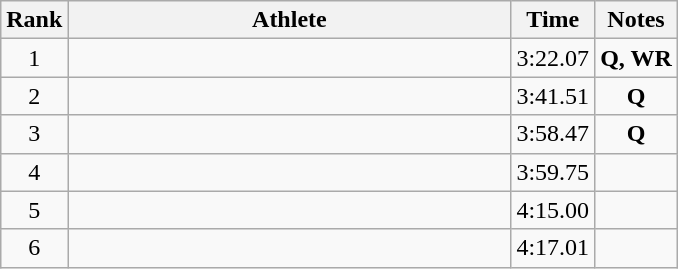<table class=wikitable>
<tr>
<th>Rank</th>
<th style=width:18em>Athlete</th>
<th>Time</th>
<th>Notes</th>
</tr>
<tr align=center>
<td>1</td>
<td align=left></td>
<td>3:22.07</td>
<td><strong>Q, WR</strong></td>
</tr>
<tr align=center>
<td>2</td>
<td align=left></td>
<td>3:41.51</td>
<td><strong>Q</strong></td>
</tr>
<tr align=center>
<td>3</td>
<td align=left></td>
<td>3:58.47</td>
<td><strong>Q</strong></td>
</tr>
<tr align=center>
<td>4</td>
<td align=left></td>
<td>3:59.75</td>
<td></td>
</tr>
<tr align=center>
<td>5</td>
<td align=left></td>
<td>4:15.00</td>
<td></td>
</tr>
<tr align=center>
<td>6</td>
<td align=left></td>
<td>4:17.01</td>
<td></td>
</tr>
</table>
